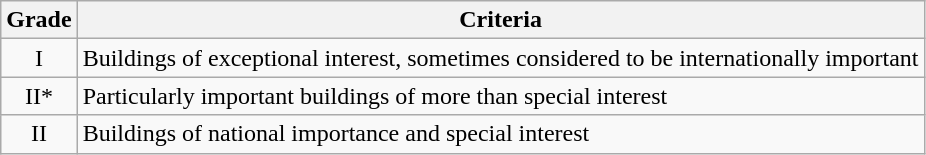<table class="wikitable">
<tr>
<th>Grade</th>
<th>Criteria</th>
</tr>
<tr>
<td align="center" >I</td>
<td>Buildings of exceptional interest, sometimes considered to be internationally important</td>
</tr>
<tr>
<td align="center" >II*</td>
<td>Particularly important buildings of more than special interest</td>
</tr>
<tr>
<td align="center" >II</td>
<td>Buildings of national importance and special interest</td>
</tr>
</table>
